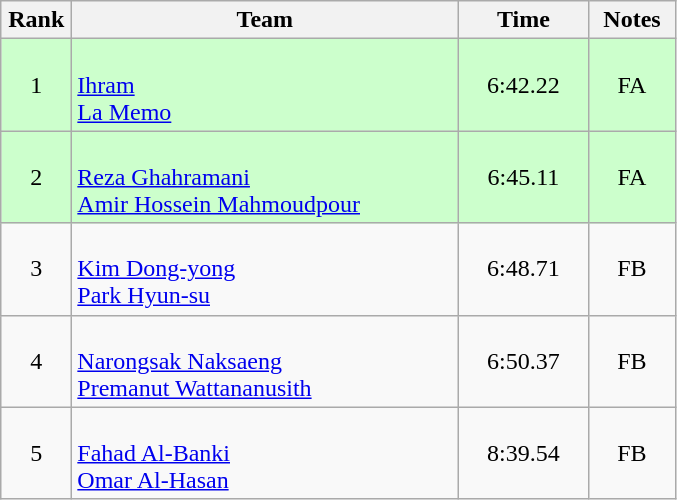<table class=wikitable style="text-align:center">
<tr>
<th width=40>Rank</th>
<th width=250>Team</th>
<th width=80>Time</th>
<th width=50>Notes</th>
</tr>
<tr bgcolor="ccffcc">
<td>1</td>
<td align="left"><br><a href='#'>Ihram</a><br><a href='#'>La Memo</a></td>
<td>6:42.22</td>
<td>FA</td>
</tr>
<tr bgcolor="ccffcc">
<td>2</td>
<td align="left"><br><a href='#'>Reza Ghahramani</a><br><a href='#'>Amir Hossein Mahmoudpour</a></td>
<td>6:45.11</td>
<td>FA</td>
</tr>
<tr>
<td>3</td>
<td align="left"><br><a href='#'>Kim Dong-yong</a><br><a href='#'>Park Hyun-su</a></td>
<td>6:48.71</td>
<td>FB</td>
</tr>
<tr>
<td>4</td>
<td align="left"><br><a href='#'>Narongsak Naksaeng</a><br><a href='#'>Premanut Wattananusith</a></td>
<td>6:50.37</td>
<td>FB</td>
</tr>
<tr>
<td>5</td>
<td align="left"><br><a href='#'>Fahad Al-Banki</a><br><a href='#'>Omar Al-Hasan</a></td>
<td>8:39.54</td>
<td>FB</td>
</tr>
</table>
